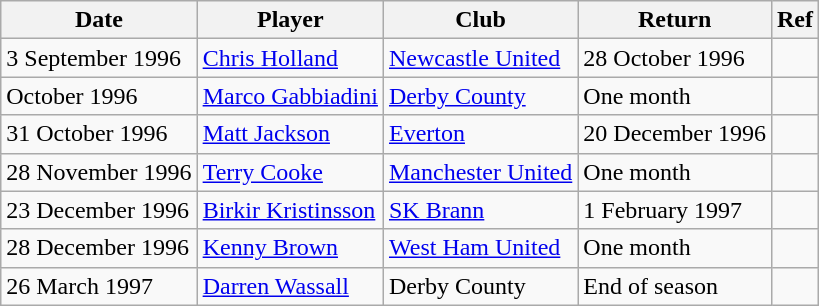<table class="wikitable" style="text-align: left">
<tr>
<th>Date</th>
<th>Player</th>
<th>Club</th>
<th>Return</th>
<th>Ref</th>
</tr>
<tr>
<td>3 September 1996</td>
<td><a href='#'>Chris Holland</a></td>
<td><a href='#'>Newcastle United</a></td>
<td>28 October 1996</td>
<td style="text-align: center"></td>
</tr>
<tr>
<td>October 1996</td>
<td><a href='#'>Marco Gabbiadini</a></td>
<td><a href='#'>Derby County</a></td>
<td>One month</td>
<td style="text-align: center"></td>
</tr>
<tr>
<td>31 October 1996</td>
<td><a href='#'>Matt Jackson</a></td>
<td><a href='#'>Everton</a></td>
<td>20 December 1996</td>
<td style="text-align: center"></td>
</tr>
<tr>
<td>28 November 1996</td>
<td><a href='#'>Terry Cooke</a></td>
<td><a href='#'>Manchester United</a></td>
<td>One month</td>
<td style="text-align: center"></td>
</tr>
<tr>
<td>23 December 1996</td>
<td><a href='#'>Birkir Kristinsson</a></td>
<td><a href='#'>SK Brann</a></td>
<td>1 February 1997</td>
<td style="text-align: center"></td>
</tr>
<tr>
<td>28 December 1996</td>
<td><a href='#'>Kenny Brown</a></td>
<td><a href='#'>West Ham United</a></td>
<td>One month</td>
<td style="text-align: center"></td>
</tr>
<tr>
<td>26 March 1997</td>
<td><a href='#'>Darren Wassall</a></td>
<td>Derby County</td>
<td>End of season</td>
<td style="text-align: center"></td>
</tr>
</table>
